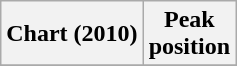<table class="wikitable plainrowheaders">
<tr>
<th scope=col>Chart (2010)</th>
<th scope=col>Peak<br>position</th>
</tr>
<tr>
</tr>
</table>
